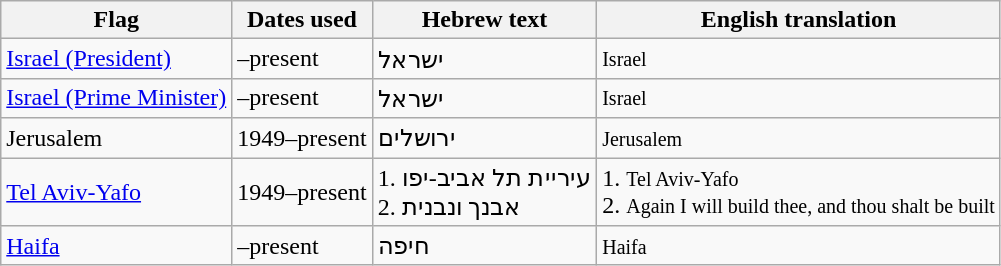<table class="wikitable sortable noresize">
<tr>
<th>Flag</th>
<th>Dates used</th>
<th>Hebrew text</th>
<th>English translation</th>
</tr>
<tr>
<td> <a href='#'>Israel (President)</a></td>
<td>–present</td>
<td>ישראל</td>
<td><small>Israel</small></td>
</tr>
<tr>
<td> <a href='#'>Israel (Prime Minister)</a></td>
<td>–present</td>
<td>ישראל</td>
<td><small>Israel</small></td>
</tr>
<tr>
<td> Jerusalem</td>
<td>1949–present</td>
<td>ירושלים</td>
<td><small>Jerusalem</small></td>
</tr>
<tr>
<td> <a href='#'>Tel Aviv-Yafo</a></td>
<td>1949–present</td>
<td>1. עיריית תל אביב-יפו <br> 2. אבנך ונבנית</td>
<td>1. <small>Tel Aviv-Yafo</small><br> 2. <small>Again I will build thee, and thou shalt be built</small></td>
</tr>
<tr>
<td> <a href='#'>Haifa</a></td>
<td>–present</td>
<td>חיפה</td>
<td><small>Haifa</small></td>
</tr>
</table>
